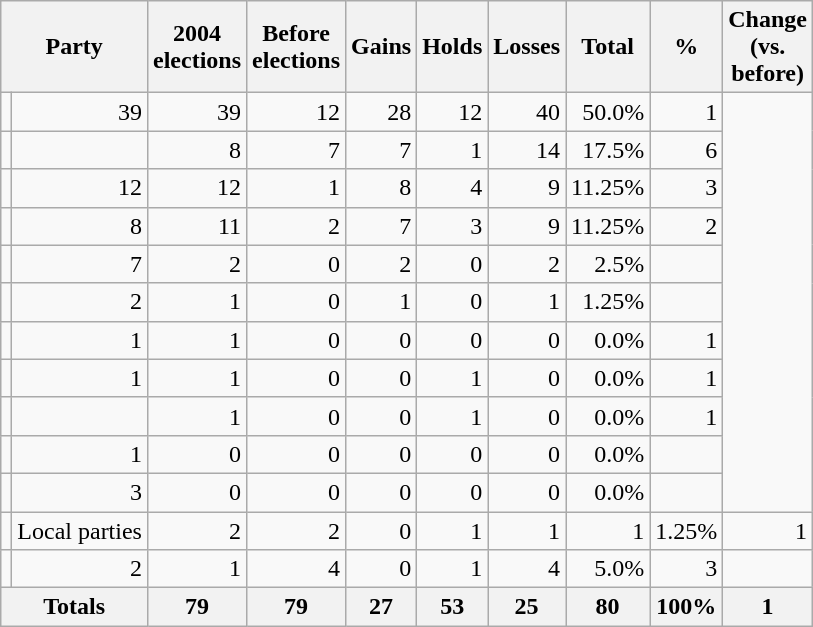<table class=wikitable style="text-align:right">
<tr>
<th colspan=2>Party</th>
<th width=40px>2004 elections</th>
<th width=40px>Before elections</th>
<th width=40px>Gains</th>
<th width=40px>Holds</th>
<th width=40px>Losses</th>
<th width=40px>Total</th>
<th width=40px>%</th>
<th width=40px>Change (vs. before)</th>
</tr>
<tr>
<td></td>
<td>39</td>
<td>39</td>
<td>12</td>
<td>28</td>
<td>12</td>
<td>40</td>
<td>50.0%</td>
<td> 1</td>
</tr>
<tr>
<td></td>
<td></td>
<td>8</td>
<td>7</td>
<td>7</td>
<td>1</td>
<td>14</td>
<td>17.5%</td>
<td> 6</td>
</tr>
<tr>
<td></td>
<td>12</td>
<td>12</td>
<td>1</td>
<td>8</td>
<td>4</td>
<td>9</td>
<td>11.25%</td>
<td> 3</td>
</tr>
<tr>
<td></td>
<td>8</td>
<td>11</td>
<td>2</td>
<td>7</td>
<td>3</td>
<td>9</td>
<td>11.25%</td>
<td> 2</td>
</tr>
<tr>
<td></td>
<td>7</td>
<td>2</td>
<td>0</td>
<td>2</td>
<td>0</td>
<td>2</td>
<td>2.5%</td>
<td></td>
</tr>
<tr>
<td></td>
<td>2</td>
<td>1</td>
<td>0</td>
<td>1</td>
<td>0</td>
<td>1</td>
<td>1.25%</td>
<td></td>
</tr>
<tr>
<td></td>
<td>1</td>
<td>1</td>
<td>0</td>
<td>0</td>
<td>0</td>
<td>0</td>
<td>0.0%</td>
<td> 1</td>
</tr>
<tr>
<td></td>
<td>1</td>
<td>1</td>
<td>0</td>
<td>0</td>
<td>1</td>
<td>0</td>
<td>0.0%</td>
<td> 1</td>
</tr>
<tr>
<td></td>
<td></td>
<td>1</td>
<td>0</td>
<td>0</td>
<td>1</td>
<td>0</td>
<td>0.0%</td>
<td> 1</td>
</tr>
<tr>
<td></td>
<td>1</td>
<td>0</td>
<td>0</td>
<td>0</td>
<td>0</td>
<td>0</td>
<td>0.0%</td>
<td></td>
</tr>
<tr>
<td></td>
<td>3</td>
<td>0</td>
<td>0</td>
<td>0</td>
<td>0</td>
<td>0</td>
<td>0.0%</td>
<td></td>
</tr>
<tr>
<td></td>
<td align=left>Local parties</td>
<td>2</td>
<td>2</td>
<td>0</td>
<td>1</td>
<td>1</td>
<td>1</td>
<td>1.25%</td>
<td> 1</td>
</tr>
<tr>
<td></td>
<td>2</td>
<td>1</td>
<td>4</td>
<td>0</td>
<td>1</td>
<td>4</td>
<td>5.0%</td>
<td> 3</td>
</tr>
<tr>
<th colspan=2>Totals</th>
<th>79</th>
<th>79</th>
<th>27</th>
<th>53</th>
<th>25</th>
<th>80</th>
<th>100%</th>
<th> 1</th>
</tr>
</table>
